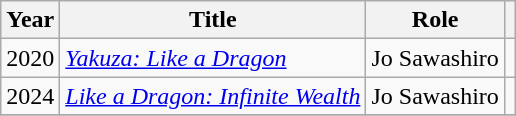<table class="wikitable sortable">
<tr>
<th>Year</th>
<th>Title</th>
<th>Role</th>
<th class="unsortable"></th>
</tr>
<tr>
<td>2020</td>
<td><em><a href='#'>Yakuza: Like a Dragon</a></em></td>
<td>Jo Sawashiro</td>
<td></td>
</tr>
<tr>
<td>2024</td>
<td><em><a href='#'>Like a Dragon: Infinite Wealth</a></em></td>
<td>Jo Sawashiro</td>
<td></td>
</tr>
<tr>
</tr>
</table>
